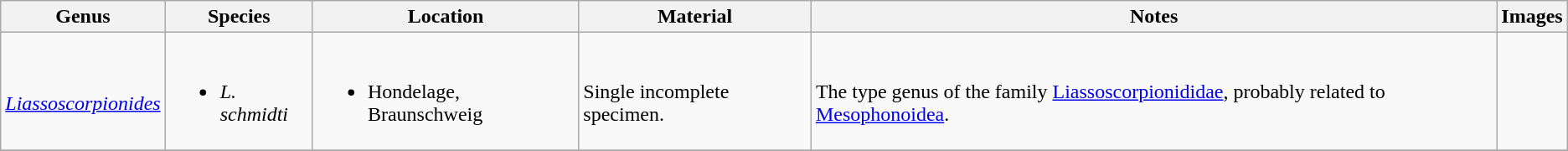<table class = "wikitable">
<tr>
<th>Genus</th>
<th>Species</th>
<th>Location</th>
<th>Material</th>
<th>Notes</th>
<th>Images</th>
</tr>
<tr>
<td><br><em><a href='#'>Liassoscorpionides</a></em></td>
<td><br><ul><li><em>L. schmidti</em></li></ul></td>
<td><br><ul><li>Hondelage, Braunschweig</li></ul></td>
<td><br>Single incomplete specimen.</td>
<td><br>The type genus of the family <a href='#'>Liassoscorpionididae</a>, probably related to <a href='#'>Mesophonoidea</a>.</td>
<td></td>
</tr>
<tr>
</tr>
</table>
